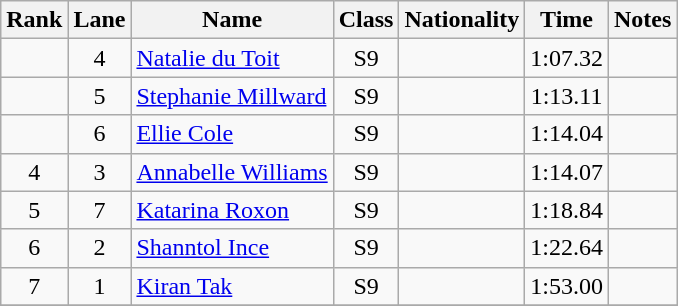<table class="wikitable sortable" style="text-align:center">
<tr>
<th>Rank</th>
<th>Lane</th>
<th>Name</th>
<th>Class</th>
<th>Nationality</th>
<th>Time</th>
<th>Notes</th>
</tr>
<tr>
<td></td>
<td>4</td>
<td align=left><a href='#'>Natalie du Toit</a></td>
<td>S9</td>
<td align=left></td>
<td>1:07.32</td>
<td></td>
</tr>
<tr>
<td></td>
<td>5</td>
<td align=left><a href='#'>Stephanie Millward</a></td>
<td>S9</td>
<td align=left></td>
<td>1:13.11</td>
<td></td>
</tr>
<tr>
<td></td>
<td>6</td>
<td align=left><a href='#'>Ellie Cole</a></td>
<td>S9</td>
<td align=left></td>
<td>1:14.04</td>
<td></td>
</tr>
<tr>
<td>4</td>
<td>3</td>
<td align=left><a href='#'>Annabelle Williams</a></td>
<td>S9</td>
<td align=left></td>
<td>1:14.07</td>
<td></td>
</tr>
<tr>
<td>5</td>
<td>7</td>
<td align=left><a href='#'>Katarina Roxon</a></td>
<td>S9</td>
<td align=left></td>
<td>1:18.84</td>
<td></td>
</tr>
<tr>
<td>6</td>
<td>2</td>
<td align=left><a href='#'>Shanntol Ince</a></td>
<td>S9</td>
<td align=left></td>
<td>1:22.64</td>
<td></td>
</tr>
<tr>
<td>7</td>
<td>1</td>
<td align=left><a href='#'>Kiran Tak</a></td>
<td>S9</td>
<td align=left></td>
<td>1:53.00</td>
<td></td>
</tr>
<tr>
</tr>
</table>
